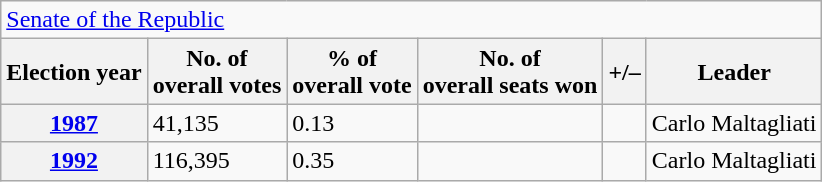<table class=wikitable>
<tr>
<td colspan=6><a href='#'>Senate of the Republic</a></td>
</tr>
<tr>
<th>Election year</th>
<th>No. of<br>overall votes</th>
<th>% of<br>overall vote</th>
<th>No. of<br>overall seats won</th>
<th>+/–</th>
<th>Leader</th>
</tr>
<tr>
<th><a href='#'>1987</a></th>
<td>41,135</td>
<td>0.13</td>
<td></td>
<td></td>
<td>Carlo Maltagliati</td>
</tr>
<tr>
<th><a href='#'>1992</a></th>
<td>116,395</td>
<td>0.35</td>
<td></td>
<td></td>
<td>Carlo Maltagliati</td>
</tr>
</table>
